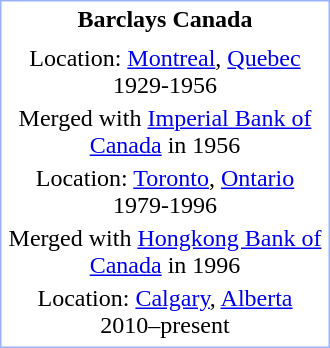<table style="text-align: center; float: right; margin-left: 1em; margin-bottom: 0.5em; width: 220px; border: #99B3FF solid 1px">
<tr>
<td><strong>Barclays Canada</strong></td>
</tr>
<tr>
<td></td>
</tr>
<tr>
<td>Location: <a href='#'>Montreal</a>, <a href='#'>Quebec</a> 1929-1956</td>
</tr>
<tr>
<td>Merged with <a href='#'>Imperial Bank of Canada</a> in 1956</td>
</tr>
<tr>
<td>Location: <a href='#'>Toronto</a>, <a href='#'>Ontario</a> 1979-1996</td>
</tr>
<tr>
<td>Merged with <a href='#'>Hongkong Bank of Canada</a> in 1996</td>
</tr>
<tr>
<td>Location: <a href='#'>Calgary</a>, <a href='#'>Alberta</a> 2010–present</td>
</tr>
<tr>
</tr>
</table>
